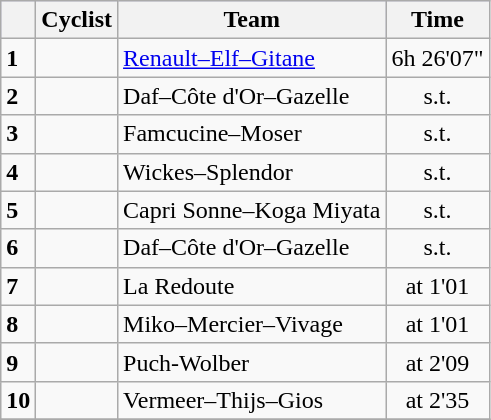<table class="wikitable">
<tr style="background:#ccccff;">
<th></th>
<th>Cyclist</th>
<th>Team</th>
<th>Time</th>
</tr>
<tr>
<td><strong>1</strong></td>
<td></td>
<td><a href='#'>Renault–Elf–Gitane</a></td>
<td align=center>6h 26'07"</td>
</tr>
<tr>
<td><strong>2</strong></td>
<td></td>
<td>Daf–Côte d'Or–Gazelle</td>
<td align=center>s.t.</td>
</tr>
<tr>
<td><strong>3</strong></td>
<td></td>
<td>Famcucine–Moser</td>
<td align=center>s.t.</td>
</tr>
<tr>
<td><strong>4</strong></td>
<td></td>
<td>Wickes–Splendor</td>
<td align=center>s.t.</td>
</tr>
<tr>
<td><strong>5</strong></td>
<td></td>
<td>Capri Sonne–Koga Miyata</td>
<td align=center>s.t.</td>
</tr>
<tr>
<td><strong>6</strong></td>
<td></td>
<td>Daf–Côte d'Or–Gazelle</td>
<td align=center>s.t.</td>
</tr>
<tr>
<td><strong>7</strong></td>
<td></td>
<td>La Redoute</td>
<td align=center>at 1'01</td>
</tr>
<tr>
<td><strong>8</strong></td>
<td></td>
<td>Miko–Mercier–Vivage</td>
<td align=center>at 1'01</td>
</tr>
<tr>
<td><strong>9</strong></td>
<td></td>
<td>Puch-Wolber</td>
<td align=center>at 2'09</td>
</tr>
<tr>
<td><strong>10</strong></td>
<td></td>
<td>Vermeer–Thijs–Gios</td>
<td align=center>at 2'35</td>
</tr>
<tr>
</tr>
</table>
